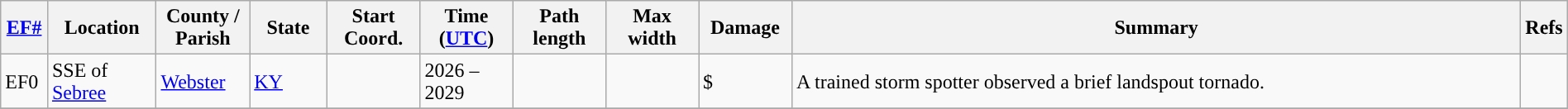<table class="wikitable sortable" style="width:100%;">
<tr>
<th scope="col" width="3%" align="center"><a href='#'>EF#</a></th>
<th scope="col" width="7%" align="center" class="unsortable">Location</th>
<th scope="col" width="6%" align="center" class="unsortable">County / Parish</th>
<th scope="col" width="5%" align="center">State</th>
<th scope="col" width="6%" align="center">Start Coord.</th>
<th scope="col" width="6%" align="center">Time (<a href='#'>UTC</a>)</th>
<th scope="col" width="6%" align="center">Path length</th>
<th scope="col" width="6%" align="center">Max width</th>
<th scope="col" width="6%" align="center">Damage</th>
<th scope="col" width="48%" class="unsortable" align="center">Summary</th>
<th scope="col" width="48%" class="unsortable" align="center">Refs</th>
</tr>
<tr>
<td>EF0</td>
<td>SSE of <a href='#'>Sebree</a></td>
<td><a href='#'>Webster</a></td>
<td><a href='#'>KY</a></td>
<td></td>
<td>2026 – 2029</td>
<td></td>
<td></td>
<td>$</td>
<td>A trained storm spotter observed a brief landspout tornado.</td>
<td></td>
</tr>
<tr>
</tr>
</table>
